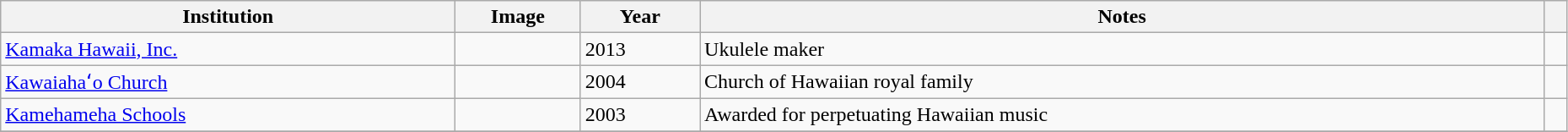<table class="wikitable sortable" style="width:98%">
<tr>
<th scope="col">Institution</th>
<th scope="col" width = 8% class="unsortable">Image</th>
<th scope="col">Year</th>
<th scope="col"   class="unsortable">Notes</th>
<th scope="col" class="unsortable"></th>
</tr>
<tr>
<td scope="row"><a href='#'>Kamaka Hawaii, Inc.</a></td>
<td></td>
<td>2013</td>
<td>Ukulele maker</td>
<td align="center"></td>
</tr>
<tr>
<td scope="row"><a href='#'>Kawaiahaʻo Church</a></td>
<td></td>
<td>2004</td>
<td>Church of Hawaiian royal family</td>
<td align="center"></td>
</tr>
<tr>
<td scope="row"><a href='#'>Kamehameha Schools</a></td>
<td></td>
<td>2003</td>
<td>Awarded for perpetuating Hawaiian music</td>
<td align="center"></td>
</tr>
<tr>
</tr>
</table>
